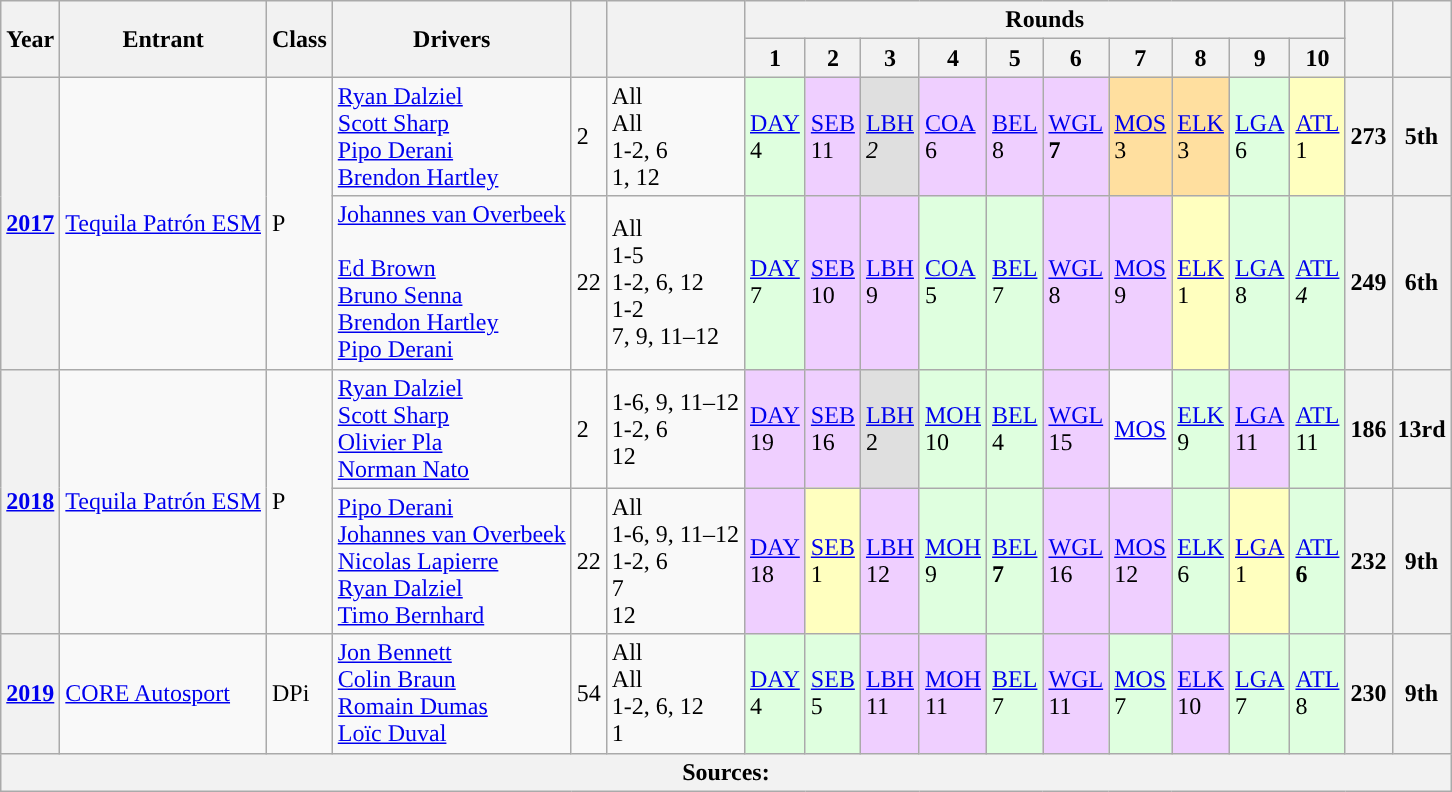<table class="wikitable">
<tr>
<th rowspan="2">Year</th>
<th rowspan="2">Entrant</th>
<th rowspan="2">Class</th>
<th rowspan="2">Drivers</th>
<th rowspan="2"></th>
<th rowspan="2"></th>
<th colspan="10">Rounds</th>
<th rowspan="2"></th>
<th rowspan="2"></th>
</tr>
<tr>
<th>1</th>
<th>2</th>
<th>3</th>
<th>4</th>
<th>5</th>
<th>6</th>
<th>7</th>
<th>8</th>
<th>9</th>
<th>10</th>
</tr>
<tr>
<th rowspan="2"><a href='#'>2017</a></th>
<td rowspan="2"> <a href='#'>Tequila Patrón ESM</a></td>
<td rowspan="2">P</td>
<td> <a href='#'>Ryan Dalziel</a><br> <a href='#'>Scott Sharp</a><br> <a href='#'>Pipo Derani</a><br> <a href='#'>Brendon Hartley</a></td>
<td>2</td>
<td>All<br>All<br>1-2, 6<br>1, 12</td>
<td style="background:#DFFFDF;"><a href='#'>DAY</a><br>4</td>
<td style="background:#EFCFFF;"><a href='#'>SEB</a><br>11</td>
<td style="background:#DFDFDF;”"><em><a href='#'></em>LBH<em></a><br>2</em></td>
<td style="background:#EFCFFF;"><a href='#'>COA</a><br>6</td>
<td style="background:#EFCFFF;"><a href='#'>BEL</a><br>8</td>
<td style="background:#EFCFFF;"><strong><a href='#'></strong>WGL<strong></a><br>7</strong></td>
<td style="background:#FFDF9F;”"><a href='#'>MOS</a><br>3</td>
<td style="background:#FFDF9F;”"><a href='#'>ELK</a><br>3</td>
<td style="background:#DFFFDF;"><a href='#'>LGA</a><br>6</td>
<td style="background:#FFFFBF;”"><a href='#'>ATL</a><br>1</td>
<th>273</th>
<th>5th</th>
</tr>
<tr>
<td> <a href='#'>Johannes van Overbeek</a><br><br> <a href='#'>Ed Brown</a><br> <a href='#'>Bruno Senna</a><br> <a href='#'>Brendon Hartley</a><br> <a href='#'>Pipo Derani</a></td>
<td>22</td>
<td>All<br>1-5<br>1-2, 6, 12<br>1-2<br>7, 9, 11–12</td>
<td style="background:#DFFFDF;"><a href='#'>DAY</a><br>7</td>
<td style="background:#EFCFFF;"><a href='#'>SEB</a><br>10</td>
<td style="background:#EFCFFF;"><a href='#'>LBH</a><br>9</td>
<td style="background:#DFFFDF;"><a href='#'>COA</a><br>5</td>
<td style="background:#DFFFDF;"><a href='#'>BEL</a><br>7</td>
<td style="background:#EFCFFF;"><a href='#'>WGL</a><br>8</td>
<td style="background:#EFCFFF;"><a href='#'>MOS</a><br>9</td>
<td style="background:#FFFFBF;"><a href='#'>ELK</a><br>1</td>
<td style="background:#DFFFDF;"><a href='#'>LGA</a><br>8</td>
<td style="background:#DFFFDF;"><em><a href='#'></em>ATL<em></a><br>4</em></td>
<th>249</th>
<th>6th</th>
</tr>
<tr>
<th rowspan="2"><a href='#'>2018</a></th>
<td rowspan="2"> <a href='#'>Tequila Patrón ESM</a></td>
<td rowspan="2">P</td>
<td> <a href='#'>Ryan Dalziel</a><br> <a href='#'>Scott Sharp</a><br> <a href='#'>Olivier Pla</a><br> <a href='#'>Norman Nato</a></td>
<td>2</td>
<td>1-6, 9, 11–12<br>1-2, 6<br>12</td>
<td style="background:#EFCFFF;"><a href='#'>DAY</a><br>19</td>
<td style="background:#EFCFFF;"><a href='#'>SEB</a><br>16</td>
<td style="background:#DFDFDF;”"><a href='#'>LBH</a><br>2</td>
<td style="background:#DFFFDF;"><a href='#'>MOH</a><br>10</td>
<td style="background:#DFFFDF;"><a href='#'>BEL</a><br>4</td>
<td style="background:#EFCFFF;"><a href='#'>WGL</a><br>15</td>
<td><a href='#'>MOS</a><br></td>
<td style="background:#DFFFDF;"><a href='#'>ELK</a><br>9</td>
<td style="background:#EFCFFF;"><a href='#'>LGA</a><br>11</td>
<td style="background:#DFFFDF;"><a href='#'>ATL</a><br>11</td>
<th>186</th>
<th>13rd</th>
</tr>
<tr>
<td> <a href='#'>Pipo Derani</a><br> <a href='#'>Johannes van Overbeek</a><br> <a href='#'>Nicolas Lapierre</a><br> <a href='#'>Ryan Dalziel</a><br> <a href='#'>Timo Bernhard</a></td>
<td>22</td>
<td>All<br>1-6, 9, 11–12<br>1-2, 6<br>7<br>12</td>
<td style="background:#EFCFFF;"><a href='#'>DAY</a><br>18</td>
<td style="background:#FFFFBF;”"><a href='#'>SEB</a><br>1</td>
<td style="background:#EFCFFF;"><a href='#'>LBH</a><br>12</td>
<td style="background:#DFFFDF;"><a href='#'>MOH</a><br>9</td>
<td style="background:#DFFFDF;"><strong><a href='#'></strong>BEL<strong></a><br>7</strong></td>
<td style="background:#EFCFFF;"><a href='#'>WGL</a><br>16</td>
<td style="background:#EFCFFF;"><a href='#'>MOS</a><br>12</td>
<td style="background:#DFFFDF;"><a href='#'>ELK</a><br>6</td>
<td style="background:#FFFFBF;”"><a href='#'>LGA</a><br>1</td>
<td style="background:#DFFFDF;"><strong><a href='#'></strong>ATL<strong></a><br>6</strong></td>
<th>232</th>
<th>9th</th>
</tr>
<tr>
<th><a href='#'>2019</a></th>
<td> <a href='#'>CORE Autosport</a></td>
<td>DPi</td>
<td> <a href='#'>Jon Bennett</a><br> <a href='#'>Colin Braun</a><br> <a href='#'>Romain Dumas</a><br> <a href='#'>Loïc Duval</a></td>
<td>54</td>
<td>All<br>All<br>1-2, 6, 12<br>1</td>
<td style="background:#DFFFDF;"><a href='#'>DAY</a><br>4</td>
<td style="background:#DFFFDF;"><a href='#'>SEB</a><br>5</td>
<td style="background:#EFCFFF;"><a href='#'>LBH</a><br>11</td>
<td style="background:#EFCFFF;"><a href='#'>MOH</a><br>11</td>
<td style="background:#DFFFDF;"><a href='#'>BEL</a><br>7</td>
<td style="background:#EFCFFF;"><a href='#'>WGL</a><br>11</td>
<td style="background:#DFFFDF;"><a href='#'>MOS</a><br>7</td>
<td style="background:#EFCFFF;"><a href='#'>ELK</a><br>10</td>
<td style="background:#DFFFDF;"><a href='#'>LGA</a><br>7</td>
<td style="background:#DFFFDF;"><a href='#'>ATL</a><br>8</td>
<th>230</th>
<th>9th</th>
</tr>
<tr>
<th colspan="18">Sources:</th>
</tr>
</table>
